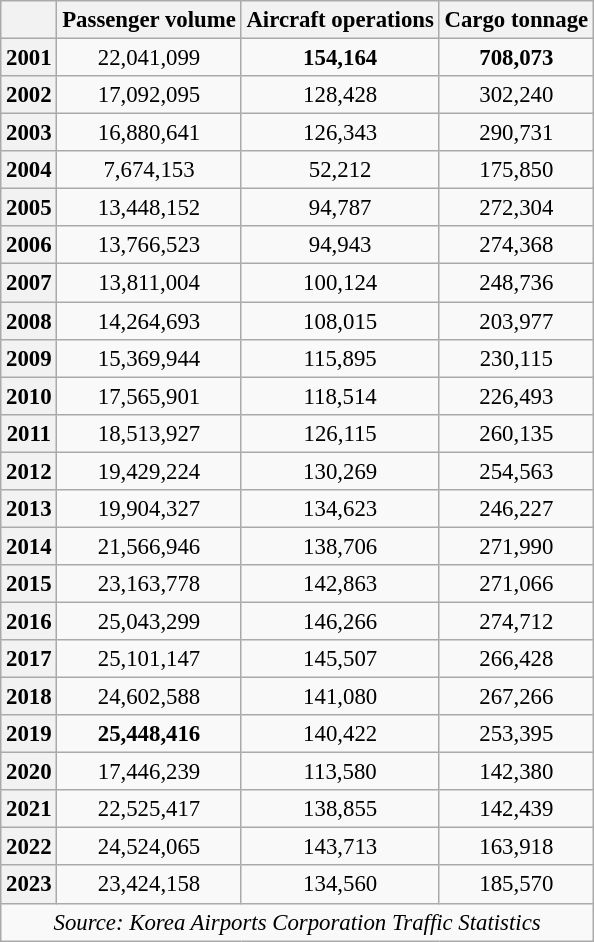<table class="wikitable sortable"; style="text-align: center; font-size: 95%">
<tr>
<th></th>
<th>Passenger volume</th>
<th>Aircraft operations</th>
<th>Cargo tonnage</th>
</tr>
<tr>
<th>2001</th>
<td>22,041,099</td>
<td><strong>154,164</strong></td>
<td><strong>708,073</strong></td>
</tr>
<tr>
<th>2002</th>
<td>17,092,095</td>
<td>128,428</td>
<td>302,240</td>
</tr>
<tr>
<th>2003</th>
<td>16,880,641</td>
<td>126,343</td>
<td>290,731</td>
</tr>
<tr>
<th>2004</th>
<td>7,674,153</td>
<td>52,212</td>
<td>175,850</td>
</tr>
<tr>
<th>2005</th>
<td>13,448,152</td>
<td>94,787</td>
<td>272,304</td>
</tr>
<tr>
<th>2006</th>
<td>13,766,523</td>
<td>94,943</td>
<td>274,368</td>
</tr>
<tr>
<th>2007</th>
<td>13,811,004</td>
<td>100,124</td>
<td>248,736</td>
</tr>
<tr>
<th>2008</th>
<td>14,264,693</td>
<td>108,015</td>
<td>203,977</td>
</tr>
<tr>
<th>2009</th>
<td>15,369,944</td>
<td>115,895</td>
<td>230,115</td>
</tr>
<tr>
<th>2010</th>
<td>17,565,901</td>
<td>118,514</td>
<td>226,493</td>
</tr>
<tr>
<th>2011</th>
<td>18,513,927</td>
<td>126,115</td>
<td>260,135</td>
</tr>
<tr>
<th>2012</th>
<td>19,429,224</td>
<td>130,269</td>
<td>254,563</td>
</tr>
<tr>
<th>2013</th>
<td>19,904,327</td>
<td>134,623</td>
<td>246,227</td>
</tr>
<tr>
<th>2014</th>
<td>21,566,946</td>
<td>138,706</td>
<td>271,990</td>
</tr>
<tr>
<th>2015</th>
<td>23,163,778</td>
<td>142,863</td>
<td>271,066</td>
</tr>
<tr>
<th>2016</th>
<td>25,043,299</td>
<td>146,266</td>
<td>274,712</td>
</tr>
<tr>
<th>2017</th>
<td>25,101,147</td>
<td>145,507</td>
<td>266,428</td>
</tr>
<tr>
<th>2018</th>
<td>24,602,588</td>
<td>141,080</td>
<td>267,266</td>
</tr>
<tr>
<th>2019</th>
<td><strong>25,448,416</strong></td>
<td>140,422</td>
<td>253,395</td>
</tr>
<tr>
<th>2020</th>
<td>17,446,239</td>
<td>113,580</td>
<td>142,380</td>
</tr>
<tr>
<th>2021</th>
<td>22,525,417</td>
<td>138,855</td>
<td>142,439</td>
</tr>
<tr>
<th>2022</th>
<td>24,524,065</td>
<td>143,713</td>
<td>163,918</td>
</tr>
<tr>
<th>2023</th>
<td>23,424,158</td>
<td>134,560</td>
<td>185,570</td>
</tr>
<tr>
<td colspan="4"><em>Source: Korea Airports Corporation Traffic Statistics</em></td>
</tr>
</table>
